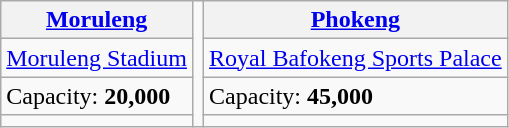<table class="wikitable">
<tr>
<th><a href='#'>Moruleng</a></th>
<td rowspan="4"><br></td>
<th><a href='#'>Phokeng</a></th>
</tr>
<tr>
<td><a href='#'>Moruleng Stadium</a></td>
<td><a href='#'>Royal Bafokeng Sports Palace</a></td>
</tr>
<tr>
<td>Capacity: <strong>20,000</strong></td>
<td>Capacity: <strong>45,000</strong></td>
</tr>
<tr>
<td><small></small></td>
<td><small></small></td>
</tr>
</table>
